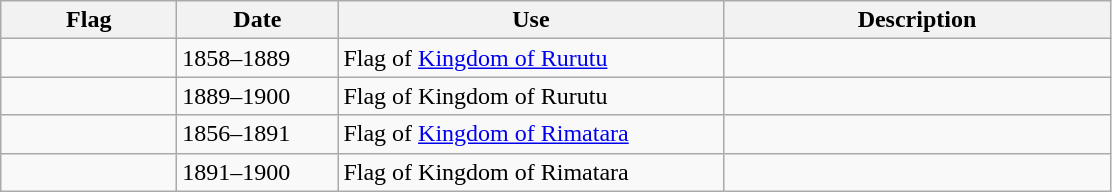<table class="wikitable">
<tr>
<th style="width:110px;">Flag</th>
<th style="width:100px;">Date</th>
<th style="width:250px;">Use</th>
<th style="width:250px;">Description</th>
</tr>
<tr>
<td></td>
<td>1858–1889</td>
<td>Flag of <a href='#'>Kingdom of Rurutu</a></td>
<td></td>
</tr>
<tr>
<td></td>
<td>1889–1900</td>
<td>Flag of Kingdom of Rurutu</td>
<td></td>
</tr>
<tr>
<td></td>
<td>1856–1891</td>
<td>Flag of <a href='#'>Kingdom of Rimatara</a></td>
<td></td>
</tr>
<tr>
<td></td>
<td>1891–1900</td>
<td>Flag of Kingdom of Rimatara</td>
<td></td>
</tr>
</table>
